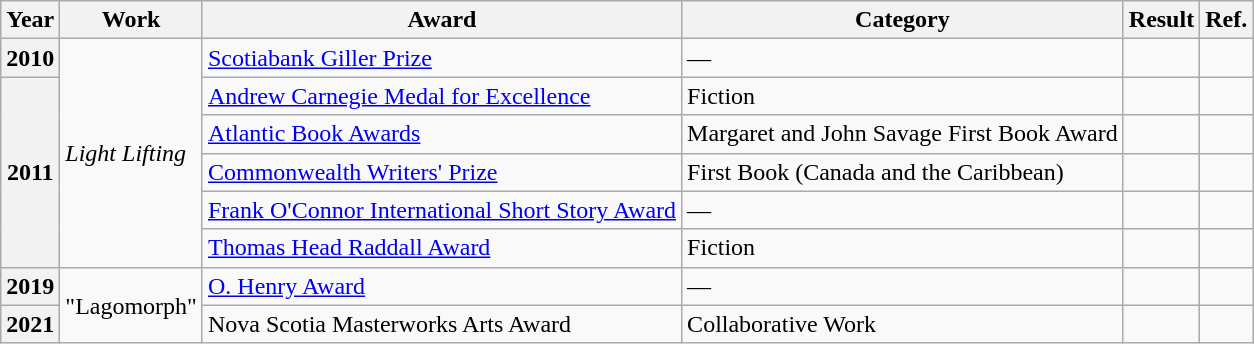<table class="wikitable">
<tr>
<th>Year</th>
<th>Work</th>
<th>Award</th>
<th>Category</th>
<th>Result</th>
<th>Ref.</th>
</tr>
<tr>
<th>2010</th>
<td rowspan="6"><em>Light Lifting</em></td>
<td><a href='#'>Scotiabank Giller Prize</a></td>
<td>—</td>
<td></td>
<td></td>
</tr>
<tr>
<th rowspan="5">2011</th>
<td><a href='#'>Andrew Carnegie Medal for Excellence</a></td>
<td>Fiction</td>
<td></td>
<td></td>
</tr>
<tr>
<td><a href='#'>Atlantic Book Awards</a></td>
<td>Margaret and John Savage First Book Award</td>
<td></td>
<td></td>
</tr>
<tr>
<td><a href='#'>Commonwealth Writers' Prize</a></td>
<td>First Book (Canada and the Caribbean)</td>
<td></td>
<td></td>
</tr>
<tr>
<td><a href='#'>Frank O'Connor International Short Story Award</a></td>
<td>—</td>
<td></td>
<td></td>
</tr>
<tr>
<td><a href='#'>Thomas Head Raddall Award</a></td>
<td>Fiction</td>
<td></td>
<td></td>
</tr>
<tr>
<th>2019</th>
<td rowspan="2">"Lagomorph"</td>
<td><a href='#'>O. Henry Award</a></td>
<td>—</td>
<td></td>
<td></td>
</tr>
<tr>
<th>2021</th>
<td>Nova Scotia Masterworks Arts Award</td>
<td>Collaborative Work</td>
<td></td>
<td></td>
</tr>
</table>
